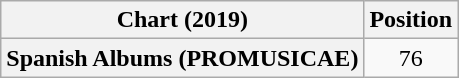<table class="wikitable plainrowheaders" style="text-align:center">
<tr>
<th scope="col">Chart (2019)</th>
<th scope="col">Position</th>
</tr>
<tr>
<th scope="row">Spanish Albums (PROMUSICAE)</th>
<td>76</td>
</tr>
</table>
